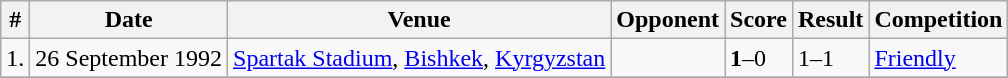<table class="wikitable">
<tr>
<th>#</th>
<th>Date</th>
<th>Venue</th>
<th>Opponent</th>
<th>Score</th>
<th>Result</th>
<th>Competition</th>
</tr>
<tr>
<td>1.</td>
<td>26 September 1992</td>
<td><a href='#'>Spartak Stadium</a>, <a href='#'>Bishkek</a>, <a href='#'>Kyrgyzstan</a></td>
<td></td>
<td><strong>1</strong>–0</td>
<td>1–1</td>
<td><a href='#'>Friendly</a></td>
</tr>
<tr>
</tr>
</table>
